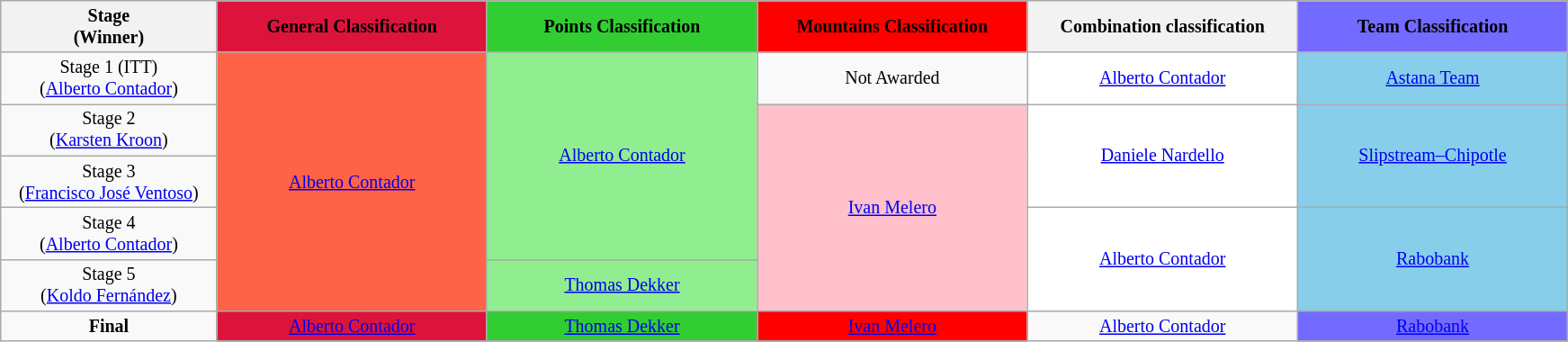<table class="wikitable" style="text-align: center; font-size:smaller;">
<tr>
<th width="12%"><strong>Stage<br>(Winner)</strong></th>
<th style="background-color:crimson;" width="15%"><strong>General Classification</strong></th>
<th style="background-color:limegreen;" width="15%"><strong>Points Classification</strong></th>
<th style="background-color:red;" width="15%"><strong>Mountains Classification</strong></th>
<th style="background-color:offwhite;" width="15%"><strong>Combination classification</strong></th>
<th style="background-color:#736AFF;" width="15%"><strong>Team Classification</strong></th>
</tr>
<tr>
<td>Stage 1 (ITT)<br>(<a href='#'>Alberto Contador</a>)</td>
<td style="background-color:tomato;" rowspan="5"><a href='#'>Alberto Contador</a></td>
<td style="background-color:lightgreen;" rowspan="4"><a href='#'>Alberto Contador</a></td>
<td>Not Awarded</td>
<td style="background-color:white;" rowspan="1"><a href='#'>Alberto Contador</a></td>
<td style="background-color:skyblue;" rowspan="1"><a href='#'>Astana Team</a></td>
</tr>
<tr>
<td>Stage 2<br>(<a href='#'>Karsten Kroon</a>)</td>
<td style="background-color:pink;" rowspan="4"><a href='#'>Ivan Melero</a></td>
<td style="background-color:white;" rowspan="2"><a href='#'>Daniele Nardello</a></td>
<td style="background-color:skyblue;" rowspan="2"><a href='#'>Slipstream–Chipotle</a></td>
</tr>
<tr>
<td>Stage 3<br>(<a href='#'>Francisco José Ventoso</a>)</td>
</tr>
<tr>
<td>Stage 4<br>(<a href='#'>Alberto Contador</a>)</td>
<td style="background-color:white;" rowspan="2"><a href='#'>Alberto Contador</a></td>
<td style="background-color:skyblue;" rowspan="2"><a href='#'>Rabobank</a></td>
</tr>
<tr>
<td>Stage 5<br>(<a href='#'>Koldo Fernández</a>)</td>
<td style="background-color:lightgreen;" rowspan="1"><a href='#'>Thomas Dekker</a></td>
</tr>
<tr>
<td><strong>Final</strong><br></td>
<td style="background-color:crimson;" rowspan="1"><a href='#'>Alberto Contador</a></td>
<td style="background-color:limegreen;" rowspan="1"><a href='#'>Thomas Dekker</a></td>
<td style="background-color:red;" rowspan="1"><a href='#'>Ivan Melero</a></td>
<td style="background-color:offwhite;" rowspan="1"><a href='#'>Alberto Contador</a></td>
<td style="background-color:#736AFF;" rowspan="1"><a href='#'>Rabobank</a></td>
</tr>
</table>
